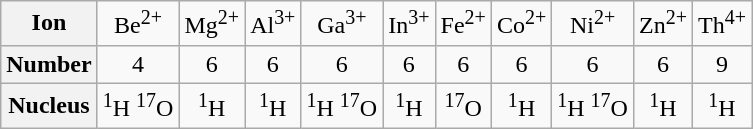<table class="wikitable" style="text-align:center">
<tr>
<th>Ion</th>
<td>Be<sup>2+</sup></td>
<td>Mg<sup>2+</sup></td>
<td>Al<sup>3+</sup></td>
<td>Ga<sup>3+</sup></td>
<td>In<sup>3+</sup></td>
<td>Fe<sup>2+</sup></td>
<td>Co<sup>2+</sup></td>
<td>Ni<sup>2+</sup></td>
<td>Zn<sup>2+</sup></td>
<td>Th<sup>4+</sup></td>
</tr>
<tr>
<th>Number</th>
<td>4</td>
<td>6</td>
<td>6</td>
<td>6</td>
<td>6</td>
<td>6</td>
<td>6</td>
<td>6</td>
<td>6</td>
<td>9</td>
</tr>
<tr>
<th>Nucleus</th>
<td><sup>1</sup>H <sup>17</sup>O</td>
<td><sup>1</sup>H</td>
<td><sup>1</sup>H</td>
<td><sup>1</sup>H <sup>17</sup>O</td>
<td><sup>1</sup>H</td>
<td><sup>17</sup>O</td>
<td><sup>1</sup>H</td>
<td><sup>1</sup>H <sup>17</sup>O</td>
<td><sup>1</sup>H</td>
<td><sup>1</sup>H</td>
</tr>
</table>
